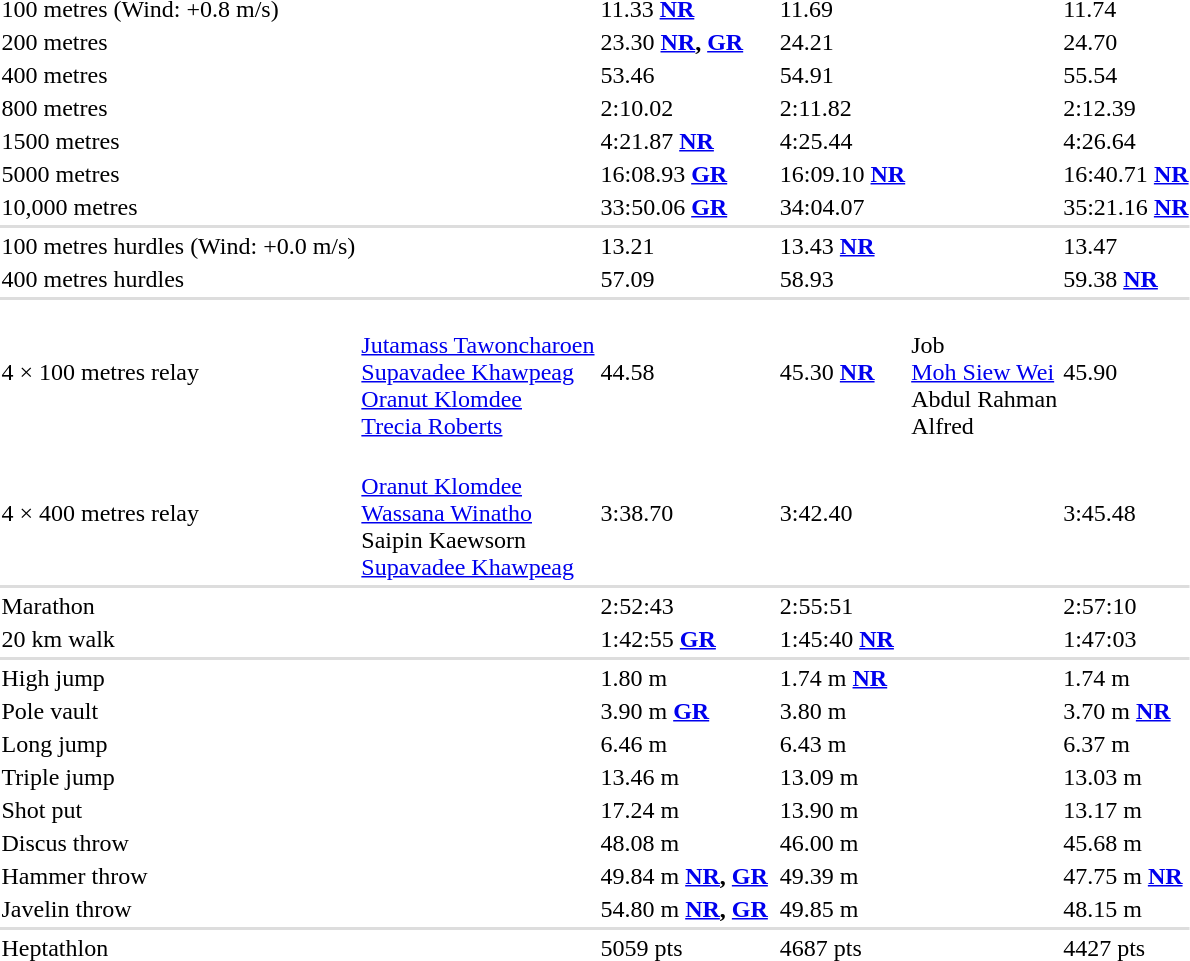<table>
<tr>
<td>100 metres (Wind: +0.8 m/s)</td>
<td></td>
<td>11.33 <strong><a href='#'>NR</a></strong></td>
<td></td>
<td>11.69</td>
<td></td>
<td>11.74</td>
</tr>
<tr>
<td>200 metres</td>
<td></td>
<td>23.30 <strong><a href='#'>NR</a>, <a href='#'>GR</a></strong></td>
<td></td>
<td>24.21</td>
<td></td>
<td>24.70</td>
</tr>
<tr>
<td>400 metres</td>
<td></td>
<td>53.46</td>
<td></td>
<td>54.91</td>
<td></td>
<td>55.54</td>
</tr>
<tr>
<td>800 metres</td>
<td></td>
<td>2:10.02</td>
<td></td>
<td>2:11.82</td>
<td></td>
<td>2:12.39</td>
</tr>
<tr>
<td>1500 metres</td>
<td></td>
<td>4:21.87 <strong><a href='#'>NR</a></strong></td>
<td></td>
<td>4:25.44</td>
<td></td>
<td>4:26.64</td>
</tr>
<tr>
<td>5000 metres</td>
<td></td>
<td>16:08.93 <strong><a href='#'>GR</a></strong></td>
<td></td>
<td>16:09.10 <strong><a href='#'>NR</a></strong></td>
<td></td>
<td>16:40.71 <strong><a href='#'>NR</a></strong></td>
</tr>
<tr>
<td>10,000 metres</td>
<td></td>
<td>33:50.06 <strong><a href='#'>GR</a></strong></td>
<td></td>
<td>34:04.07</td>
<td></td>
<td>35:21.16 <strong><a href='#'>NR</a></strong></td>
</tr>
<tr bgcolor=#DDDDDD>
<td colspan=7></td>
</tr>
<tr>
<td>100 metres hurdles (Wind: +0.0 m/s)</td>
<td></td>
<td>13.21</td>
<td></td>
<td>13.43 <strong><a href='#'>NR</a></strong></td>
<td></td>
<td>13.47</td>
</tr>
<tr>
<td>400 metres hurdles</td>
<td></td>
<td>57.09</td>
<td></td>
<td>58.93</td>
<td></td>
<td>59.38 <strong><a href='#'>NR</a></strong></td>
</tr>
<tr bgcolor=#DDDDDD>
<td colspan=7></td>
</tr>
<tr>
<td>4 × 100 metres relay</td>
<td><br><a href='#'>Jutamass Tawoncharoen</a><br><a href='#'>Supavadee Khawpeag</a><br><a href='#'>Oranut Klomdee</a><br><a href='#'>Trecia Roberts</a></td>
<td>44.58</td>
<td></td>
<td>45.30 <strong><a href='#'>NR</a></strong></td>
<td><br>Job<br><a href='#'>Moh Siew Wei</a><br>Abdul Rahman<br>Alfred</td>
<td>45.90</td>
</tr>
<tr>
<td>4 × 400 metres relay</td>
<td><br><a href='#'>Oranut Klomdee</a><br><a href='#'>Wassana Winatho</a><br>Saipin Kaewsorn<br><a href='#'>Supavadee Khawpeag</a></td>
<td>3:38.70</td>
<td></td>
<td>3:42.40</td>
<td></td>
<td>3:45.48</td>
</tr>
<tr bgcolor=#DDDDDD>
<td colspan=7></td>
</tr>
<tr>
<td>Marathon</td>
<td></td>
<td>2:52:43</td>
<td></td>
<td>2:55:51</td>
<td></td>
<td>2:57:10</td>
</tr>
<tr>
<td>20 km walk</td>
<td></td>
<td>1:42:55 <strong><a href='#'>GR</a></strong></td>
<td></td>
<td>1:45:40 <strong><a href='#'>NR</a></strong></td>
<td></td>
<td>1:47:03</td>
</tr>
<tr bgcolor=#DDDDDD>
<td colspan=7></td>
</tr>
<tr>
<td>High jump</td>
<td></td>
<td>1.80 m</td>
<td></td>
<td>1.74 m <strong><a href='#'>NR</a></strong></td>
<td></td>
<td>1.74 m</td>
</tr>
<tr>
<td>Pole vault</td>
<td></td>
<td>3.90 m <strong><a href='#'>GR</a></strong></td>
<td></td>
<td>3.80 m</td>
<td></td>
<td>3.70 m <strong><a href='#'>NR</a></strong></td>
</tr>
<tr>
<td>Long jump</td>
<td></td>
<td>6.46 m</td>
<td></td>
<td>6.43 m</td>
<td></td>
<td>6.37 m</td>
</tr>
<tr>
<td>Triple jump</td>
<td></td>
<td>13.46 m</td>
<td></td>
<td>13.09 m</td>
<td></td>
<td>13.03 m</td>
</tr>
<tr>
<td>Shot put</td>
<td></td>
<td>17.24 m</td>
<td></td>
<td>13.90 m</td>
<td></td>
<td>13.17 m</td>
</tr>
<tr>
<td>Discus throw</td>
<td></td>
<td>48.08 m</td>
<td></td>
<td>46.00 m</td>
<td></td>
<td>45.68 m</td>
</tr>
<tr>
<td>Hammer throw</td>
<td></td>
<td>49.84 m <strong><a href='#'>NR</a>, <a href='#'>GR</a></strong></td>
<td></td>
<td>49.39 m</td>
<td></td>
<td>47.75 m <strong><a href='#'>NR</a></strong></td>
</tr>
<tr>
<td>Javelin throw</td>
<td></td>
<td>54.80 m <strong><a href='#'>NR</a>, <a href='#'>GR</a></strong></td>
<td></td>
<td>49.85 m</td>
<td></td>
<td>48.15 m</td>
</tr>
<tr bgcolor=#DDDDDD>
<td colspan=7></td>
</tr>
<tr>
<td>Heptathlon</td>
<td></td>
<td>5059 pts</td>
<td></td>
<td>4687 pts</td>
<td></td>
<td>4427 pts</td>
</tr>
</table>
